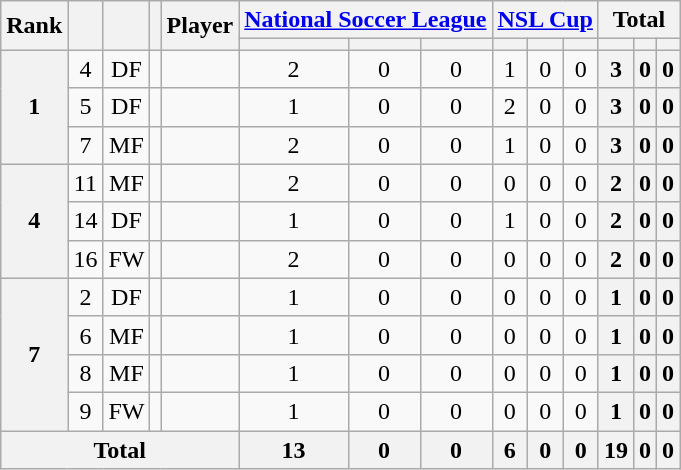<table class="wikitable sortable" style="text-align:center">
<tr>
<th rowspan="2">Rank</th>
<th rowspan="2"></th>
<th rowspan="2"></th>
<th rowspan="2"></th>
<th rowspan="2">Player</th>
<th colspan="3"><a href='#'>National Soccer League</a></th>
<th colspan="3"><a href='#'>NSL Cup</a></th>
<th colspan="3">Total</th>
</tr>
<tr>
<th></th>
<th></th>
<th></th>
<th></th>
<th></th>
<th></th>
<th></th>
<th></th>
<th></th>
</tr>
<tr>
<th rowspan="3">1</th>
<td>4</td>
<td>DF</td>
<td></td>
<td align="left"><br></td>
<td>2</td>
<td>0</td>
<td>0<br></td>
<td>1</td>
<td>0</td>
<td>0<br></td>
<th>3</th>
<th>0</th>
<th>0</th>
</tr>
<tr>
<td>5</td>
<td>DF</td>
<td></td>
<td align="left"><br></td>
<td>1</td>
<td>0</td>
<td>0<br></td>
<td>2</td>
<td>0</td>
<td>0<br></td>
<th>3</th>
<th>0</th>
<th>0</th>
</tr>
<tr>
<td>7</td>
<td>MF</td>
<td></td>
<td align="left"><br></td>
<td>2</td>
<td>0</td>
<td>0<br></td>
<td>1</td>
<td>0</td>
<td>0<br></td>
<th>3</th>
<th>0</th>
<th>0</th>
</tr>
<tr>
<th rowspan="3">4</th>
<td>11</td>
<td>MF</td>
<td></td>
<td align="left"><br></td>
<td>2</td>
<td>0</td>
<td>0<br></td>
<td>0</td>
<td>0</td>
<td>0<br></td>
<th>2</th>
<th>0</th>
<th>0</th>
</tr>
<tr>
<td>14</td>
<td>DF</td>
<td></td>
<td align="left"><br></td>
<td>1</td>
<td>0</td>
<td>0<br></td>
<td>1</td>
<td>0</td>
<td>0<br></td>
<th>2</th>
<th>0</th>
<th>0</th>
</tr>
<tr>
<td>16</td>
<td>FW</td>
<td></td>
<td align="left"><br></td>
<td>2</td>
<td>0</td>
<td>0<br></td>
<td>0</td>
<td>0</td>
<td>0<br></td>
<th>2</th>
<th>0</th>
<th>0</th>
</tr>
<tr>
<th rowspan="4">7</th>
<td>2</td>
<td>DF</td>
<td></td>
<td align="left"><br></td>
<td>1</td>
<td>0</td>
<td>0<br></td>
<td>0</td>
<td>0</td>
<td>0<br></td>
<th>1</th>
<th>0</th>
<th>0</th>
</tr>
<tr>
<td>6</td>
<td>MF</td>
<td></td>
<td align="left"><br></td>
<td>1</td>
<td>0</td>
<td>0<br></td>
<td>0</td>
<td>0</td>
<td>0<br></td>
<th>1</th>
<th>0</th>
<th>0</th>
</tr>
<tr>
<td>8</td>
<td>MF</td>
<td></td>
<td align="left"><br></td>
<td>1</td>
<td>0</td>
<td>0<br></td>
<td>0</td>
<td>0</td>
<td>0<br></td>
<th>1</th>
<th>0</th>
<th>0</th>
</tr>
<tr>
<td>9</td>
<td>FW</td>
<td></td>
<td align="left"><br></td>
<td>1</td>
<td>0</td>
<td>0<br></td>
<td>0</td>
<td>0</td>
<td>0<br></td>
<th>1</th>
<th>0</th>
<th>0</th>
</tr>
<tr>
<th colspan="5">Total<br></th>
<th>13</th>
<th>0</th>
<th>0<br></th>
<th>6</th>
<th>0</th>
<th>0<br></th>
<th>19</th>
<th>0</th>
<th>0</th>
</tr>
</table>
